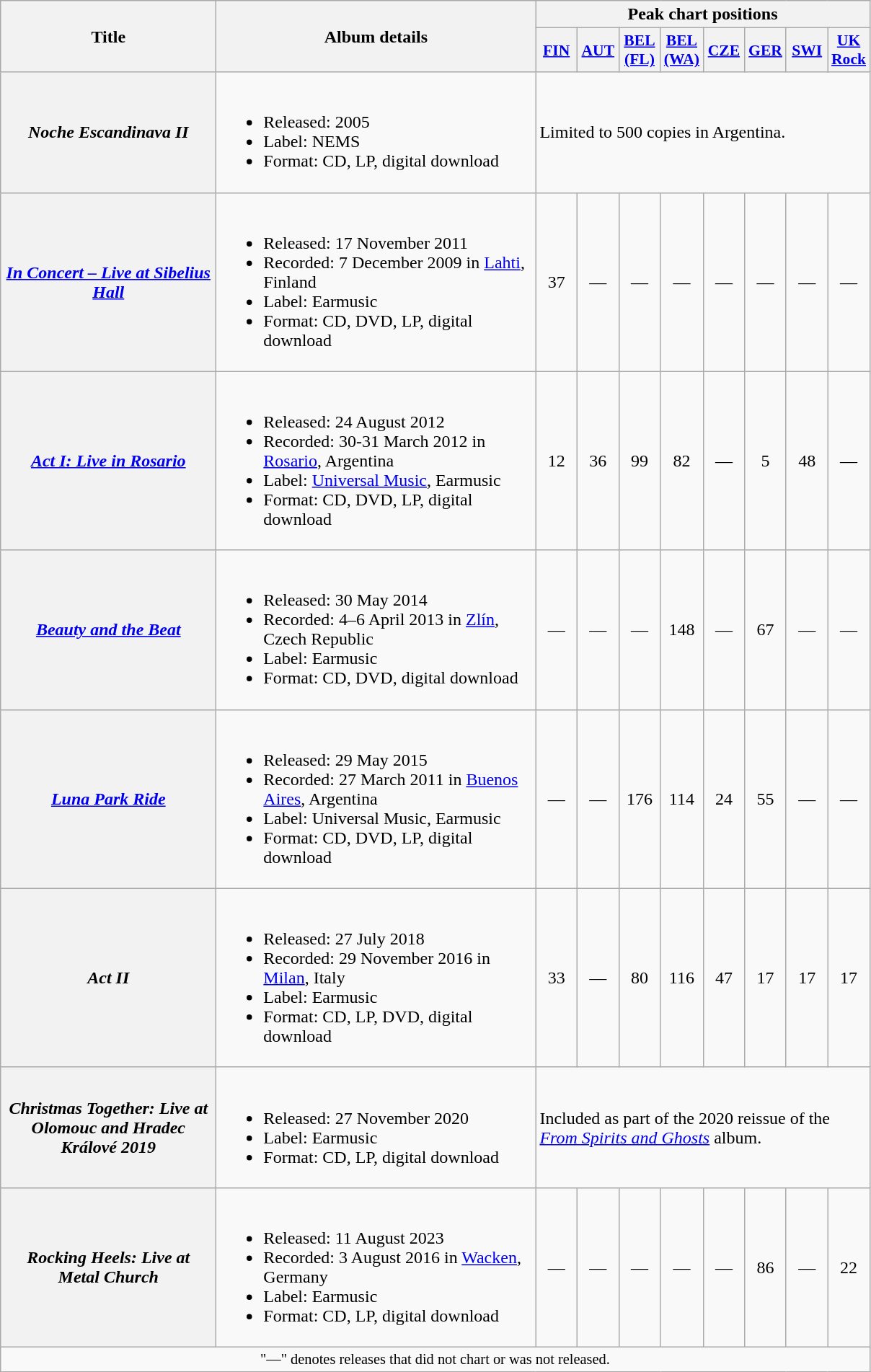<table class="wikitable plainrowheaders">
<tr>
<th scope="col" rowspan="2" style="width:12em;">Title</th>
<th scope="col" rowspan="2" style="width:18em;">Album details</th>
<th scope="col" colspan="8">Peak chart positions</th>
</tr>
<tr>
<th scope="col" style="width:2.2em;font-size:90%;"><a href='#'>FIN</a><br></th>
<th scope="col" style="width:2.2em;font-size:90%;"><a href='#'>AUT</a><br></th>
<th scope="col" style="width:2.2em;font-size:90%;"><a href='#'>BEL<br>(FL)</a><br></th>
<th scope="col" style="width:2.2em;font-size:90%;"><a href='#'>BEL<br>(WA)</a><br></th>
<th scope="col" style="width:2.2em;font-size:90%;"><a href='#'>CZE</a><br></th>
<th scope="col" style="width:2.2em;font-size:90%;"><a href='#'>GER</a><br></th>
<th scope="col" style="width:2.2em;font-size:90%;"><a href='#'>SWI</a><br></th>
<th scope="col" style="width:2.2em;font-size:90%;"><a href='#'>UK Rock</a><br></th>
</tr>
<tr>
<th scope="row"><em>Noche Escandinava II</em></th>
<td><br><ul><li>Released: 2005</li><li>Label: NEMS</li><li>Format: CD, LP, digital download</li></ul></td>
<td colspan="8">Limited to 500 copies in Argentina.</td>
</tr>
<tr>
<th scope="row"><em><a href='#'>In Concert – Live at Sibelius Hall</a></em></th>
<td><br><ul><li>Released: 17 November 2011</li><li>Recorded: 7 December 2009 in <a href='#'>Lahti</a>, Finland</li><li>Label: Earmusic</li><li>Format: CD, DVD, LP, digital download</li></ul></td>
<td style="text-align:center">37</td>
<td style="text-align:center">—</td>
<td style="text-align:center">—</td>
<td style="text-align:center">—</td>
<td style="text-align:center">—</td>
<td style="text-align:center">—</td>
<td style="text-align:center">—</td>
<td style="text-align:center">—</td>
</tr>
<tr>
<th scope="row"><em><a href='#'>Act I: Live in Rosario</a></em></th>
<td><br><ul><li>Released: 24 August 2012</li><li>Recorded: 30-31 March 2012 in <a href='#'>Rosario</a>, Argentina</li><li>Label: <a href='#'>Universal Music</a>, Earmusic</li><li>Format: CD, DVD, LP, digital download</li></ul></td>
<td style="text-align:center">12</td>
<td style="text-align:center">36</td>
<td style="text-align:center">99</td>
<td style="text-align:center">82</td>
<td style="text-align:center">—</td>
<td style="text-align:center">5</td>
<td style="text-align:center">48</td>
<td style="text-align:center">—</td>
</tr>
<tr>
<th scope="row"><em><a href='#'>Beauty and the Beat</a></em></th>
<td><br><ul><li>Released: 30 May 2014</li><li>Recorded: 4–6 April 2013 in <a href='#'>Zlín</a>, Czech Republic</li><li>Label: Earmusic</li><li>Format: CD, DVD, digital download</li></ul></td>
<td style="text-align:center">—</td>
<td style="text-align:center">—</td>
<td style="text-align:center">—</td>
<td style="text-align:center">148</td>
<td style="text-align:center">—</td>
<td style="text-align:center">67</td>
<td style="text-align:center">—</td>
<td style="text-align:center">—</td>
</tr>
<tr>
<th scope="row"><em><a href='#'>Luna Park Ride</a></em></th>
<td><br><ul><li>Released: 29 May 2015</li><li>Recorded: 27 March 2011 in <a href='#'>Buenos Aires</a>, Argentina</li><li>Label: Universal Music, Earmusic</li><li>Format: CD, DVD, LP, digital download</li></ul></td>
<td style="text-align:center">—</td>
<td style="text-align:center">—</td>
<td style="text-align:center">176</td>
<td style="text-align:center">114</td>
<td style="text-align:center">24</td>
<td style="text-align:center">55</td>
<td style="text-align:center">—</td>
<td style="text-align:center">—</td>
</tr>
<tr>
<th scope="row"><em>Act II</em></th>
<td><br><ul><li>Released: 27 July 2018</li><li>Recorded: 29 November 2016 in <a href='#'>Milan</a>, Italy</li><li>Label: Earmusic</li><li>Format: CD, LP, DVD, digital download</li></ul></td>
<td style="text-align:center">33</td>
<td style="text-align:center">—</td>
<td style="text-align:center">80</td>
<td style="text-align:center">116</td>
<td style="text-align:center">47</td>
<td style="text-align:center">17</td>
<td style="text-align:center">17</td>
<td style="text-align:center">17</td>
</tr>
<tr>
<th scope="row"><em>Christmas Together: Live at Olomouc and Hradec Králové 2019</em></th>
<td><br><ul><li>Released: 27 November 2020</li><li>Label: Earmusic</li><li>Format: CD, LP, digital download</li></ul></td>
<td colspan="8">Included as part of the 2020 reissue of the <em><a href='#'>From Spirits and Ghosts</a></em> album.</td>
</tr>
<tr>
<th scope="row"><em>Rocking Heels: Live at Metal Church</em></th>
<td><br><ul><li>Released: 11 August 2023</li><li>Recorded: 3 August 2016 in <a href='#'>Wacken</a>, Germany</li><li>Label: Earmusic</li><li>Format: CD, LP, digital download</li></ul></td>
<td style="text-align:center">—</td>
<td style="text-align:center">—</td>
<td style="text-align:center">—</td>
<td style="text-align:center">—</td>
<td style="text-align:center">—</td>
<td style="text-align:center">86</td>
<td style="text-align:center">—</td>
<td style="text-align:center">22</td>
</tr>
<tr>
<td colspan="100" style="font-size:85%; text-align: center">"—" denotes releases that did not chart or was not released.</td>
</tr>
</table>
